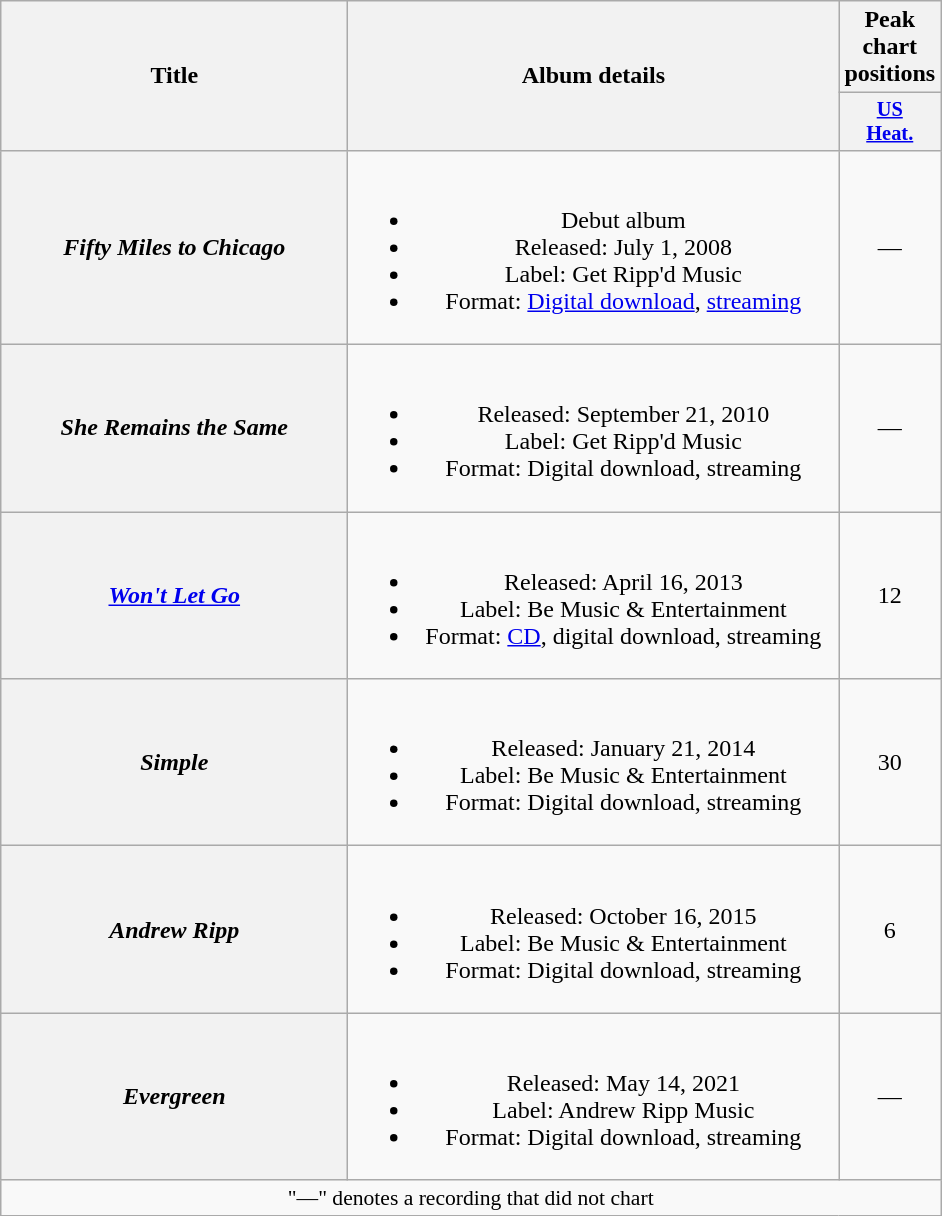<table class="wikitable plainrowheaders" style="text-align:center;">
<tr>
<th scope="col" rowspan="2" style="width:14em;">Title</th>
<th scope="col" rowspan="2" style="width:20em;">Album details</th>
<th scope="col" colspan="1">Peak chart positions</th>
</tr>
<tr>
<th scope="col" style="width:3em;font-size:85%;"><a href='#'>US<br>Heat.</a><br></th>
</tr>
<tr>
<th scope="row"><em>Fifty Miles to Chicago</em></th>
<td><br><ul><li>Debut album</li><li>Released: July 1, 2008</li><li>Label: Get Ripp'd Music</li><li>Format: <a href='#'>Digital download</a>, <a href='#'>streaming</a></li></ul></td>
<td>—</td>
</tr>
<tr>
<th scope="row"><em>She Remains the Same</em></th>
<td><br><ul><li>Released: September 21, 2010</li><li>Label: Get Ripp'd Music</li><li>Format: Digital download, streaming</li></ul></td>
<td>—</td>
</tr>
<tr>
<th scope="row"><em><a href='#'>Won't Let Go</a></em></th>
<td><br><ul><li>Released: April 16, 2013</li><li>Label: Be Music & Entertainment</li><li>Format: <a href='#'>CD</a>, digital download, streaming</li></ul></td>
<td>12</td>
</tr>
<tr>
<th scope="row"><em>Simple</em></th>
<td><br><ul><li>Released: January 21, 2014</li><li>Label: Be Music & Entertainment</li><li>Format: Digital download, streaming</li></ul></td>
<td>30</td>
</tr>
<tr>
<th scope="row"><em>Andrew Ripp</em></th>
<td><br><ul><li>Released: October 16, 2015</li><li>Label: Be Music & Entertainment</li><li>Format: Digital download, streaming</li></ul></td>
<td>6</td>
</tr>
<tr>
<th scope="row"><em>Evergreen</em></th>
<td><br><ul><li>Released: May 14, 2021</li><li>Label: Andrew Ripp Music</li><li>Format: Digital download, streaming</li></ul></td>
<td>—</td>
</tr>
<tr>
<td colspan="4" style="font-size:90%">"—" denotes a recording that did not chart</td>
</tr>
</table>
